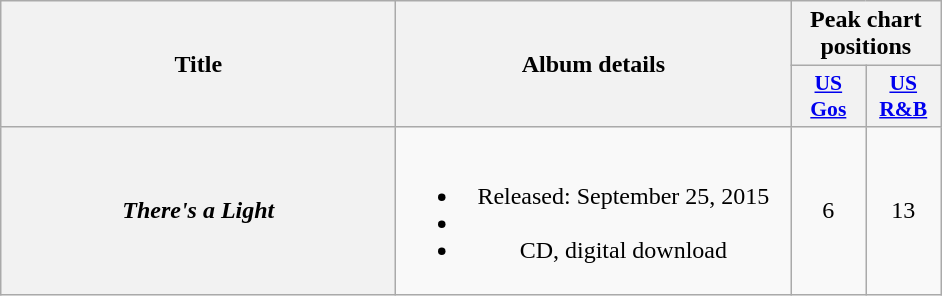<table class="wikitable plainrowheaders" style="text-align:center;">
<tr>
<th scope="col" rowspan="2" style="width:16em;">Title</th>
<th scope="col" rowspan="2" style="width:16em;">Album details</th>
<th scope="col" colspan="2">Peak chart positions</th>
</tr>
<tr>
<th style="width:3em; font-size:90%"><a href='#'>US<br>Gos</a></th>
<th style="width:3em; font-size:90%"><a href='#'>US<br>R&B</a></th>
</tr>
<tr>
<th scope="row"><em>There's a Light</em></th>
<td><br><ul><li>Released: September 25, 2015</li><li></li><li>CD, digital download</li></ul></td>
<td>6</td>
<td>13</td>
</tr>
</table>
